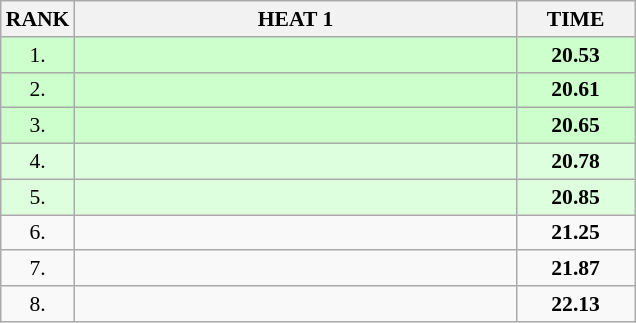<table class="wikitable" style="border-collapse: collapse; font-size: 90%;">
<tr>
<th>RANK</th>
<th style="width: 20em">HEAT 1</th>
<th style="width: 5em">TIME</th>
</tr>
<tr style="background:#ccffcc;">
<td align="center">1.</td>
<td></td>
<td align="center"><strong>20.53</strong></td>
</tr>
<tr style="background:#ccffcc;">
<td align="center">2.</td>
<td></td>
<td align="center"><strong>20.61</strong></td>
</tr>
<tr style="background:#ccffcc;">
<td align="center">3.</td>
<td></td>
<td align="center"><strong>20.65</strong></td>
</tr>
<tr style="background:#ddffdd;">
<td align="center">4.</td>
<td></td>
<td align="center"><strong>20.78</strong></td>
</tr>
<tr style="background:#ddffdd;">
<td align="center">5.</td>
<td></td>
<td align="center"><strong>20.85</strong></td>
</tr>
<tr>
<td align="center">6.</td>
<td></td>
<td align="center"><strong>21.25</strong></td>
</tr>
<tr>
<td align="center">7.</td>
<td></td>
<td align="center"><strong>21.87</strong></td>
</tr>
<tr>
<td align="center">8.</td>
<td></td>
<td align="center"><strong>22.13</strong></td>
</tr>
</table>
